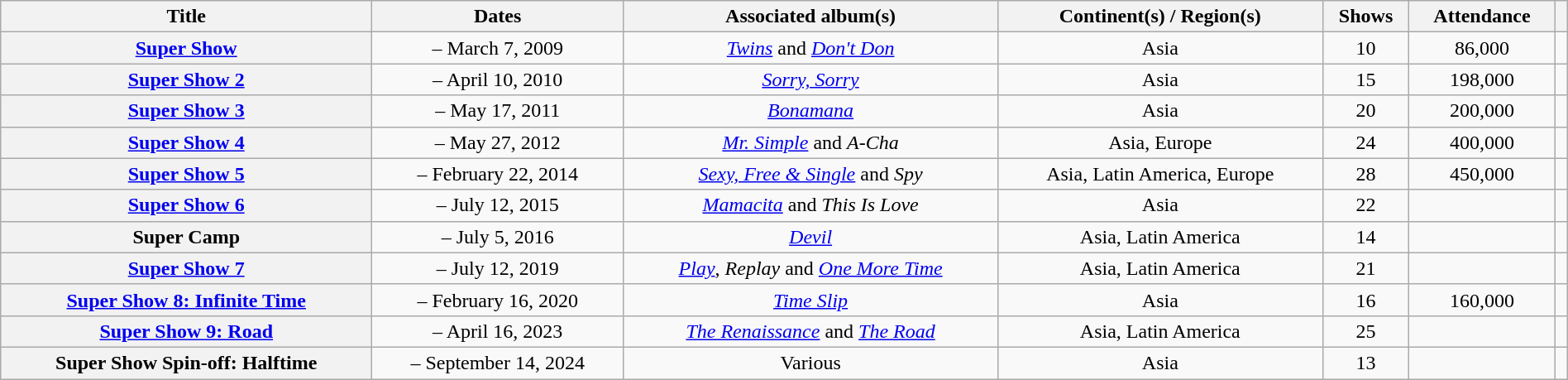<table class="wikitable plainrowheaders sortable" width="100%" style="text-align:center;">
<tr>
<th scope="col">Title</th>
<th scope="col">Dates</th>
<th scope="col">Associated album(s)</th>
<th scope="col">Continent(s) / Region(s)</th>
<th scope="col">Shows</th>
<th scope="col">Attendance</th>
<th scope="col" class="unsortable"></th>
</tr>
<tr>
<th scope="row"><a href='#'>Super Show</a></th>
<td> – March 7, 2009</td>
<td><em><a href='#'>Twins</a></em> and <em><a href='#'>Don't Don</a></em></td>
<td>Asia</td>
<td>10</td>
<td>86,000</td>
<td></td>
</tr>
<tr>
<th scope="row"><a href='#'>Super Show 2</a></th>
<td> – April 10, 2010</td>
<td><em><a href='#'>Sorry, Sorry</a></em></td>
<td>Asia</td>
<td>15</td>
<td>198,000</td>
<td></td>
</tr>
<tr>
<th scope="row"><a href='#'>Super Show 3</a></th>
<td> – May 17, 2011</td>
<td><em><a href='#'>Bonamana</a></em></td>
<td>Asia</td>
<td>20</td>
<td>200,000</td>
<td></td>
</tr>
<tr>
<th scope="row"><a href='#'>Super Show 4</a></th>
<td> – May 27, 2012</td>
<td><em><a href='#'>Mr. Simple</a></em> and <em>A-Cha</em></td>
<td>Asia, Europe</td>
<td>24</td>
<td>400,000</td>
<td></td>
</tr>
<tr>
<th scope="row"><a href='#'>Super Show 5</a></th>
<td> – February 22, 2014</td>
<td><em><a href='#'>Sexy, Free & Single</a></em> and <em>Spy</em></td>
<td>Asia, Latin America, Europe</td>
<td>28</td>
<td>450,000</td>
<td></td>
</tr>
<tr>
<th scope="row"><a href='#'>Super Show 6</a></th>
<td> – July 12, 2015</td>
<td><em><a href='#'>Mamacita</a></em> and <em>This Is Love</em></td>
<td>Asia</td>
<td>22</td>
<td></td>
<td></td>
</tr>
<tr>
<th scope="row">Super Camp</th>
<td> – July 5, 2016</td>
<td><em><a href='#'>Devil</a></em></td>
<td>Asia, Latin America</td>
<td>14</td>
<td></td>
<td></td>
</tr>
<tr>
<th scope="row"><a href='#'>Super Show 7</a></th>
<td> – July 12, 2019</td>
<td><em><a href='#'>Play</a></em>, <em>Replay</em> and <em><a href='#'>One More Time</a></em></td>
<td>Asia, Latin America</td>
<td>21</td>
<td></td>
<td></td>
</tr>
<tr>
<th scope="row"><a href='#'>Super Show 8: Infinite Time</a></th>
<td> – February 16, 2020</td>
<td><em><a href='#'>Time Slip</a></em></td>
<td>Asia</td>
<td>16</td>
<td>160,000</td>
<td></td>
</tr>
<tr>
<th scope="row"><a href='#'>Super Show 9: Road</a></th>
<td> – April 16, 2023</td>
<td><em><a href='#'>The Renaissance</a></em> and <em><a href='#'>The Road</a></em></td>
<td>Asia, Latin America</td>
<td>25</td>
<td></td>
<td></td>
</tr>
<tr>
<th scope="row">Super Show Spin-off: Halftime</th>
<td> – September 14, 2024</td>
<td>Various</td>
<td>Asia</td>
<td>13</td>
<td></td>
<td></td>
</tr>
</table>
